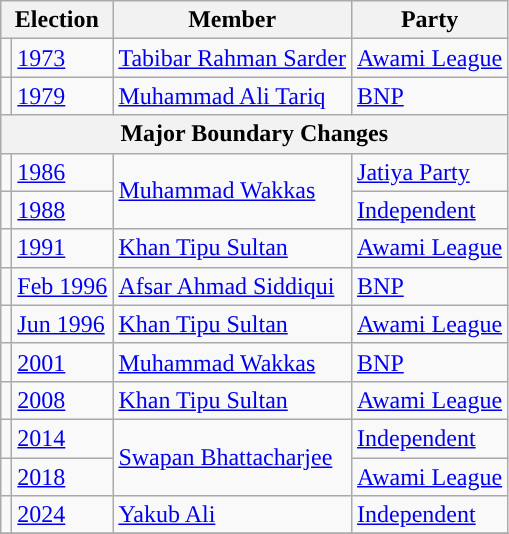<table class="wikitable">
<tr>
<th colspan="2">Election</th>
<th>Member</th>
<th>Party</th>
</tr>
<tr>
<td style="background-color:"></td>
<td><a href='#'>1973</a></td>
<td><a href='#'>Tabibar Rahman Sarder</a></td>
<td><a href='#'>Awami League</a></td>
</tr>
<tr>
<td style="background-color:"></td>
<td><a href='#'>1979</a></td>
<td><a href='#'>Muhammad Ali Tariq</a></td>
<td><a href='#'>BNP</a></td>
</tr>
<tr>
<th colspan="4">Major Boundary Changes</th>
</tr>
<tr>
<td style="background-color:"></td>
<td><a href='#'>1986</a></td>
<td rowspan="2"><a href='#'>Muhammad Wakkas</a></td>
<td><a href='#'>Jatiya Party</a></td>
</tr>
<tr>
<td style="background-color:"></td>
<td><a href='#'>1988</a></td>
<td><a href='#'>Independent</a></td>
</tr>
<tr>
<td style="background-color:"></td>
<td><a href='#'>1991</a></td>
<td><a href='#'>Khan Tipu Sultan</a></td>
<td><a href='#'>Awami League</a></td>
</tr>
<tr>
<td style="background-color:"></td>
<td><a href='#'>Feb 1996</a></td>
<td><a href='#'>Afsar Ahmad Siddiqui</a></td>
<td><a href='#'>BNP</a></td>
</tr>
<tr>
<td style="background-color:"></td>
<td><a href='#'>Jun 1996</a></td>
<td><a href='#'>Khan Tipu Sultan</a></td>
<td><a href='#'>Awami League</a></td>
</tr>
<tr>
<td style="background-color:"></td>
<td><a href='#'>2001</a></td>
<td><a href='#'>Muhammad Wakkas</a></td>
<td><a href='#'>BNP</a></td>
</tr>
<tr>
<td style="background-color:"></td>
<td><a href='#'>2008</a></td>
<td><a href='#'>Khan Tipu Sultan</a></td>
<td><a href='#'>Awami League</a></td>
</tr>
<tr>
<td style="background-color:"></td>
<td><a href='#'>2014</a></td>
<td rowspan="2"><a href='#'>Swapan Bhattacharjee</a></td>
<td><a href='#'>Independent</a></td>
</tr>
<tr>
<td style="background-color:"></td>
<td><a href='#'>2018</a></td>
<td><a href='#'>Awami League</a></td>
</tr>
<tr>
<td style="background-color:"></td>
<td><a href='#'>2024</a></td>
<td><a href='#'>Yakub Ali</a></td>
<td><a href='#'>Independent</a></td>
</tr>
<tr>
</tr>
</table>
